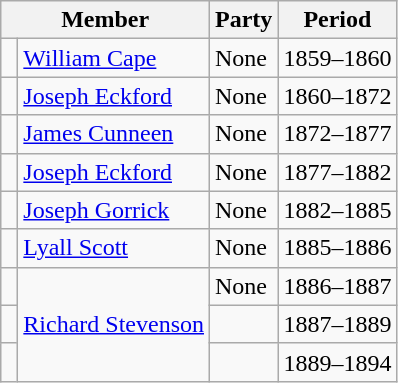<table class="wikitable">
<tr>
<th colspan="2">Member</th>
<th>Party</th>
<th>Period</th>
</tr>
<tr>
<td> </td>
<td><a href='#'>William Cape</a></td>
<td>None</td>
<td>1859–1860</td>
</tr>
<tr>
<td> </td>
<td><a href='#'>Joseph Eckford</a></td>
<td>None</td>
<td>1860–1872</td>
</tr>
<tr>
<td> </td>
<td><a href='#'>James Cunneen</a></td>
<td>None</td>
<td>1872–1877</td>
</tr>
<tr>
<td> </td>
<td><a href='#'>Joseph Eckford</a></td>
<td>None</td>
<td>1877–1882</td>
</tr>
<tr>
<td> </td>
<td><a href='#'>Joseph Gorrick</a></td>
<td>None</td>
<td>1882–1885</td>
</tr>
<tr>
<td> </td>
<td><a href='#'>Lyall Scott</a></td>
<td>None</td>
<td>1885–1886</td>
</tr>
<tr>
<td> </td>
<td rowspan="3"><a href='#'>Richard Stevenson</a></td>
<td>None</td>
<td>1886–1887</td>
</tr>
<tr>
<td> </td>
<td></td>
<td>1887–1889</td>
</tr>
<tr>
<td> </td>
<td></td>
<td>1889–1894</td>
</tr>
</table>
